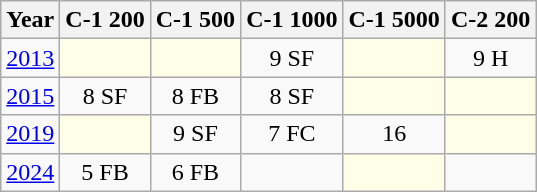<table class="wikitable" style="text-align:center;">
<tr>
<th>Year</th>
<th>C-1 200</th>
<th>C-1 500</th>
<th>C-1 1000</th>
<th>C-1 5000</th>
<th>C-2 200</th>
</tr>
<tr>
<td><a href='#'>2013</a></td>
<td style="background:#fdffe7"></td>
<td style="background:#fdffe7"></td>
<td>9 SF</td>
<td style="background:#fdffe7"></td>
<td>9 H</td>
</tr>
<tr>
<td><a href='#'>2015</a></td>
<td>8 SF</td>
<td>8 FB</td>
<td>8 SF</td>
<td style="background:#fdffe7"></td>
<td style="background:#fdffe7"></td>
</tr>
<tr>
<td><a href='#'>2019</a></td>
<td style="background:#fdffe7"></td>
<td>9 SF</td>
<td>7 FC</td>
<td>16</td>
<td style="background:#fdffe7"></td>
</tr>
<tr>
<td><a href='#'>2024</a></td>
<td>5 FB</td>
<td>6 FB</td>
<td></td>
<td style="background:#fdffe7"></td>
<td></td>
</tr>
</table>
